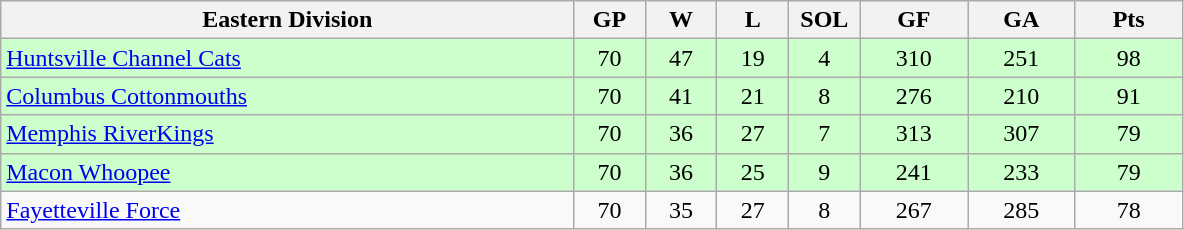<table class="wikitable">
<tr>
<th width="40%" bgcolor="#e0e0e0">Eastern Division</th>
<th width="5%" bgcolor="#e0e0e0">GP</th>
<th width="5%" bgcolor="#e0e0e0">W</th>
<th width="5%" bgcolor="#e0e0e0">L</th>
<th width="5%" bgcolor="#e0e0e0">SOL</th>
<th width="7.5%" bgcolor="#e0e0e0">GF</th>
<th width="7.5%" bgcolor="#e0e0e0">GA</th>
<th width="7.5%" bgcolor="#e0e0e0">Pts</th>
</tr>
<tr align="center" bgcolor="#CCFFCC">
<td align="left"><a href='#'>Huntsville Channel Cats</a></td>
<td>70</td>
<td>47</td>
<td>19</td>
<td>4</td>
<td>310</td>
<td>251</td>
<td>98</td>
</tr>
<tr align="center" bgcolor="#CCFFCC">
<td align="left"><a href='#'>Columbus Cottonmouths</a></td>
<td>70</td>
<td>41</td>
<td>21</td>
<td>8</td>
<td>276</td>
<td>210</td>
<td>91</td>
</tr>
<tr align="center" bgcolor="#CCFFCC">
<td align="left"><a href='#'>Memphis RiverKings</a></td>
<td>70</td>
<td>36</td>
<td>27</td>
<td>7</td>
<td>313</td>
<td>307</td>
<td>79</td>
</tr>
<tr align="center" bgcolor="#CCFFCC">
<td align="left"><a href='#'>Macon Whoopee</a></td>
<td>70</td>
<td>36</td>
<td>25</td>
<td>9</td>
<td>241</td>
<td>233</td>
<td>79</td>
</tr>
<tr align="center">
<td align="left"><a href='#'>Fayetteville Force</a></td>
<td>70</td>
<td>35</td>
<td>27</td>
<td>8</td>
<td>267</td>
<td>285</td>
<td>78</td>
</tr>
</table>
